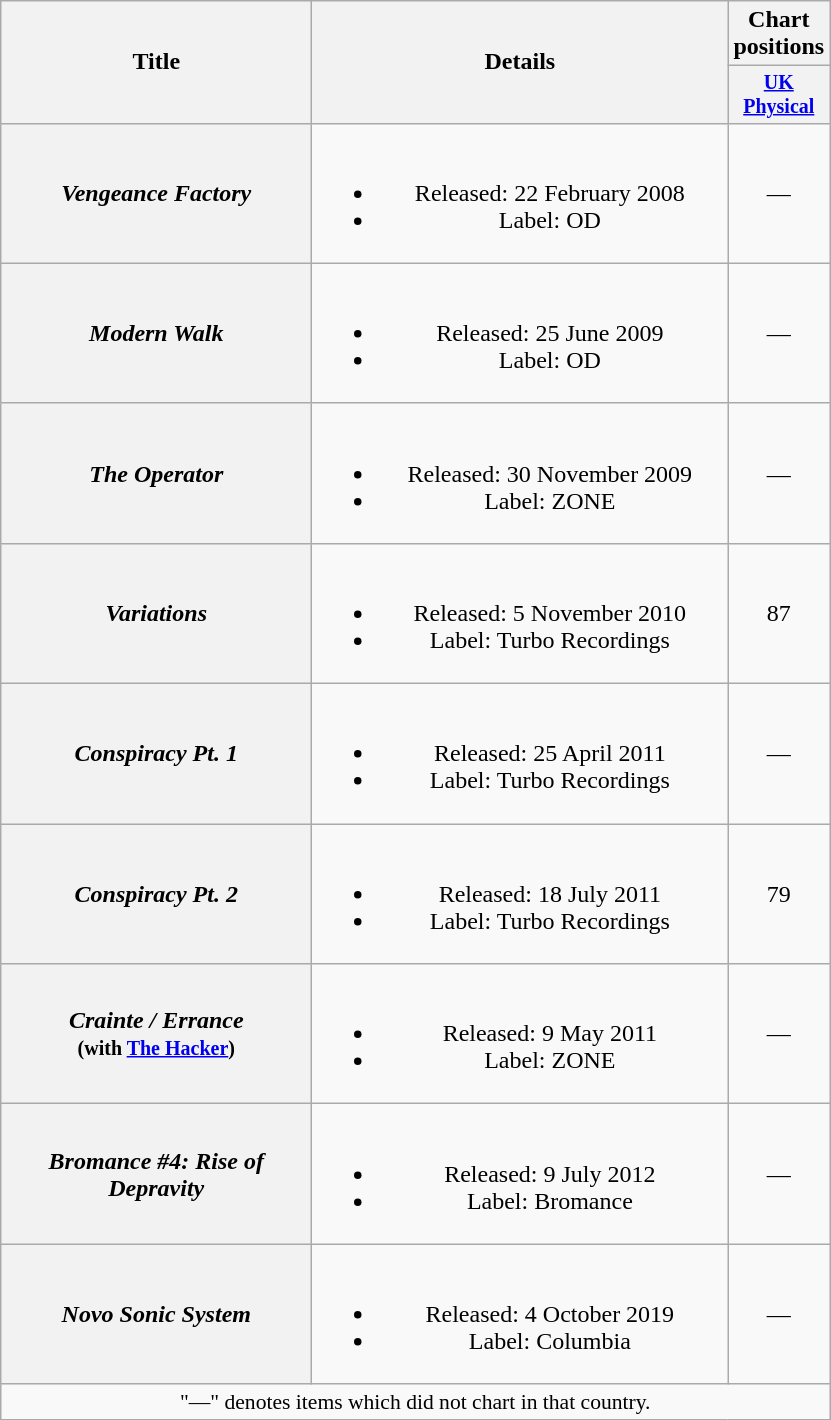<table class="wikitable plainrowheaders" style="text-align:center">
<tr>
<th scope="col" style="width:200px;" rowspan="2">Title</th>
<th scope="col" style="width:270px;" rowspan="2">Details</th>
<th scope="col">Chart positions</th>
</tr>
<tr>
<th style="width:40px; font-size:smaller;"><a href='#'>UK<br>Physical</a><br></th>
</tr>
<tr>
<th scope="row"><em>Vengeance Factory</em></th>
<td><br><ul><li>Released: 22 February 2008</li><li>Label: OD</li></ul></td>
<td>—</td>
</tr>
<tr>
<th scope="row"><em>Modern Walk</em></th>
<td><br><ul><li>Released: 25 June 2009</li><li>Label: OD</li></ul></td>
<td>—</td>
</tr>
<tr>
<th scope="row"><em>The Operator</em></th>
<td><br><ul><li>Released: 30 November 2009</li><li>Label: ZONE</li></ul></td>
<td>—</td>
</tr>
<tr>
<th scope="row"><em>Variations</em></th>
<td><br><ul><li>Released: 5 November 2010</li><li>Label: Turbo Recordings</li></ul></td>
<td>87</td>
</tr>
<tr>
<th scope="row"><em>Conspiracy Pt. 1</em></th>
<td><br><ul><li>Released: 25 April 2011</li><li>Label: Turbo Recordings</li></ul></td>
<td>—</td>
</tr>
<tr>
<th scope="row"><em>Conspiracy Pt. 2</em></th>
<td><br><ul><li>Released: 18 July 2011</li><li>Label: Turbo Recordings</li></ul></td>
<td>79</td>
</tr>
<tr>
<th scope="row"><em>Crainte / Errance</em><br><small>(with <a href='#'>The Hacker</a>)</small></th>
<td><br><ul><li>Released: 9 May 2011</li><li>Label: ZONE</li></ul></td>
<td>—</td>
</tr>
<tr>
<th scope="row"><em>Bromance #4: Rise of Depravity</em></th>
<td><br><ul><li>Released: 9 July 2012</li><li>Label: Bromance</li></ul></td>
<td>—</td>
</tr>
<tr>
<th scope="row"><em>Novo Sonic System</em></th>
<td><br><ul><li>Released: 4 October 2019</li><li>Label: Columbia</li></ul></td>
<td>—</td>
</tr>
<tr>
<td colspan="3" style="font-size:90%;">"—" denotes items which did not chart in that country.</td>
</tr>
</table>
